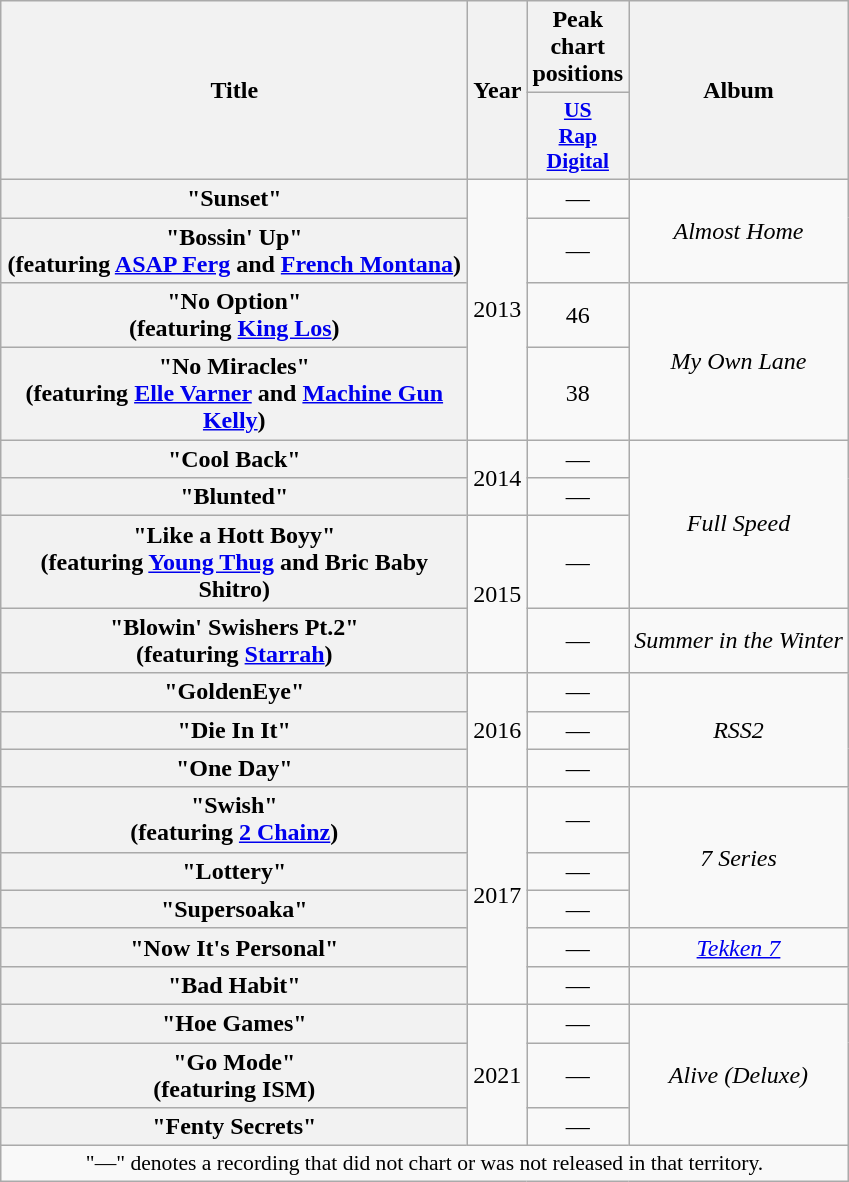<table class="wikitable plainrowheaders" style="text-align:center;">
<tr>
<th scope="col" rowspan="2" style="width:19em;">Title</th>
<th scope="col" rowspan="2">Year</th>
<th scope="col" colspan="1">Peak chart positions</th>
<th scope="col" rowspan="2">Album</th>
</tr>
<tr>
<th scope="col" style="width:3em;font-size:90%;"><a href='#'>US<br>Rap<br>Digital</a><br></th>
</tr>
<tr>
<th scope="row">"Sunset"</th>
<td rowspan="4">2013</td>
<td>—</td>
<td rowspan="2"><em>Almost Home</em></td>
</tr>
<tr>
<th scope="row">"Bossin' Up"<br><span>(featuring <a href='#'>ASAP Ferg</a> and <a href='#'>French Montana</a>)</span></th>
<td>—</td>
</tr>
<tr>
<th scope="row">"No Option"<br><span>(featuring <a href='#'>King Los</a>)</span></th>
<td>46</td>
<td rowspan="2"><em>My Own Lane</em></td>
</tr>
<tr>
<th scope="row">"No Miracles"<br><span>(featuring <a href='#'>Elle Varner</a> and <a href='#'>Machine Gun Kelly</a>)</span></th>
<td>38</td>
</tr>
<tr>
<th scope="row">"Cool Back"</th>
<td rowspan="2">2014</td>
<td>—</td>
<td rowspan="3"><em>Full Speed</em></td>
</tr>
<tr>
<th scope="row">"Blunted"</th>
<td>—</td>
</tr>
<tr>
<th scope="row">"Like a Hott Boyy"<br><span>(featuring <a href='#'>Young Thug</a> and Bric Baby Shitro)</span></th>
<td rowspan="2">2015</td>
<td>—</td>
</tr>
<tr>
<th scope="row">"Blowin' Swishers Pt.2"<br><span>(featuring <a href='#'>Starrah</a>)</span></th>
<td>—</td>
<td><em>Summer in the Winter</em></td>
</tr>
<tr>
<th scope="row">"GoldenEye"</th>
<td rowspan="3">2016</td>
<td>—</td>
<td rowspan="3"><em>RSS2</em></td>
</tr>
<tr>
<th scope="row">"Die In It"</th>
<td>—</td>
</tr>
<tr>
<th scope="row">"One Day"</th>
<td>—</td>
</tr>
<tr>
<th scope="row">"Swish"<br><span>(featuring <a href='#'>2 Chainz</a>)</span></th>
<td rowspan="5">2017</td>
<td>—</td>
<td rowspan="3"><em>7 Series</em></td>
</tr>
<tr>
<th scope="row">"Lottery"</th>
<td>—</td>
</tr>
<tr>
<th scope="row">"Supersoaka"</th>
<td>—</td>
</tr>
<tr>
<th scope="row">"Now It's Personal"</th>
<td>—</td>
<td><em><a href='#'>Tekken 7</a></em></td>
</tr>
<tr>
<th scope="row">"Bad Habit"</th>
<td>—</td>
<td></td>
</tr>
<tr>
<th scope="row">"Hoe Games"</th>
<td rowspan="3">2021</td>
<td>—</td>
<td rowspan="3"><em>Alive (Deluxe)</em></td>
</tr>
<tr>
<th scope="row">"Go Mode"<br><span>(featuring ISM)</span></th>
<td>—</td>
</tr>
<tr>
<th scope="row">"Fenty Secrets"</th>
<td>—</td>
</tr>
<tr>
<td colspan="15" style="font-size:90%">"—" denotes a recording that did not chart or was not released in that territory.</td>
</tr>
</table>
